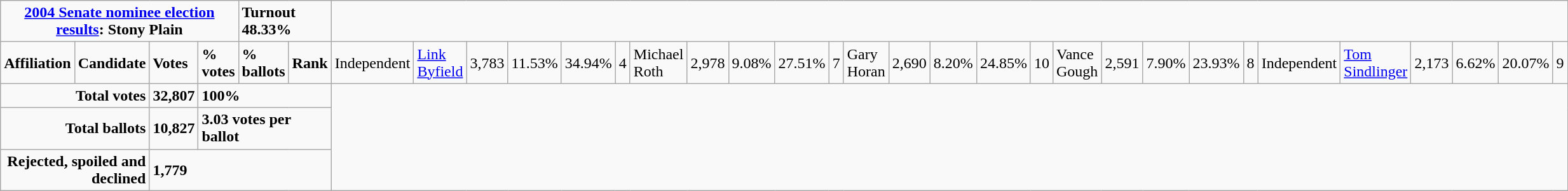<table class="wikitable">
<tr>
<td colspan="5" align=center><strong><a href='#'>2004 Senate nominee election results</a>: Stony Plain</strong></td>
<td colspan="2"><strong>Turnout 48.33%</strong></td>
</tr>
<tr>
<td colspan="2"><strong>Affiliation</strong></td>
<td><strong>Candidate</strong></td>
<td><strong>Votes</strong></td>
<td><strong>% votes</strong></td>
<td><strong>% ballots</strong></td>
<td><strong>Rank</strong><br>

</td>
<td>Independent</td>
<td><a href='#'>Link Byfield</a></td>
<td>3,783</td>
<td>11.53%</td>
<td>34.94%</td>
<td>4<br>
</td>
<td>Michael Roth</td>
<td>2,978</td>
<td>9.08%</td>
<td>27.51%</td>
<td>7<br></td>
<td>Gary Horan</td>
<td>2,690</td>
<td>8.20%</td>
<td>24.85%</td>
<td>10<br></td>
<td>Vance Gough</td>
<td>2,591</td>
<td>7.90%</td>
<td>23.93%</td>
<td>8<br>

</td>
<td>Independent</td>
<td><a href='#'>Tom Sindlinger</a></td>
<td>2,173</td>
<td>6.62%</td>
<td>20.07%</td>
<td>9</td>
</tr>
<tr>
<td colspan="3" align="right"><strong>Total votes</strong></td>
<td><strong>32,807</strong></td>
<td colspan="3"><strong>100%</strong></td>
</tr>
<tr>
<td colspan="3" align="right"><strong>Total ballots</strong></td>
<td><strong>10,827</strong></td>
<td colspan="3"><strong>3.03 votes per ballot</strong></td>
</tr>
<tr>
<td colspan="3" align="right"><strong>Rejected, spoiled and declined</strong></td>
<td colspan="4"><strong>1,779</strong></td>
</tr>
</table>
